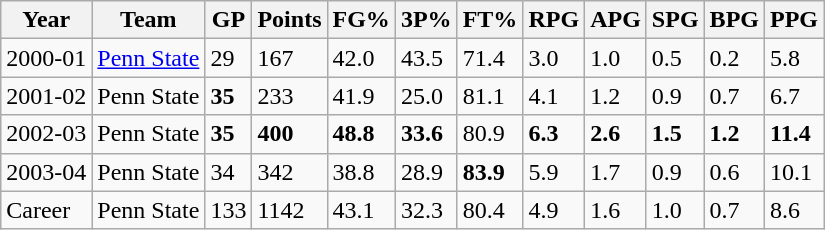<table class="wikitable">
<tr>
<th>Year</th>
<th>Team</th>
<th>GP</th>
<th>Points</th>
<th>FG%</th>
<th>3P%</th>
<th>FT%</th>
<th>RPG</th>
<th>APG</th>
<th>SPG</th>
<th>BPG</th>
<th>PPG</th>
</tr>
<tr>
<td>2000-01</td>
<td><a href='#'>Penn State</a></td>
<td>29</td>
<td>167</td>
<td>42.0</td>
<td>43.5</td>
<td>71.4</td>
<td>3.0</td>
<td>1.0</td>
<td>0.5</td>
<td>0.2</td>
<td>5.8</td>
</tr>
<tr>
<td>2001-02</td>
<td>Penn State</td>
<td><strong>35</strong></td>
<td>233</td>
<td>41.9</td>
<td>25.0</td>
<td>81.1</td>
<td>4.1</td>
<td>1.2</td>
<td>0.9</td>
<td>0.7</td>
<td>6.7</td>
</tr>
<tr>
<td>2002-03</td>
<td>Penn State</td>
<td><strong>35</strong></td>
<td><strong>400</strong></td>
<td><strong>48.8</strong></td>
<td><strong>33.6</strong></td>
<td>80.9</td>
<td><strong>6.3</strong></td>
<td><strong>2.6</strong></td>
<td><strong>1.5</strong></td>
<td><strong>1.2</strong></td>
<td><strong>11.4</strong></td>
</tr>
<tr>
<td>2003-04</td>
<td>Penn State</td>
<td>34</td>
<td>342</td>
<td>38.8</td>
<td>28.9</td>
<td><strong>83.9</strong></td>
<td>5.9</td>
<td>1.7</td>
<td>0.9</td>
<td>0.6</td>
<td>10.1</td>
</tr>
<tr>
<td>Career</td>
<td>Penn State</td>
<td>133</td>
<td>1142</td>
<td>43.1</td>
<td>32.3</td>
<td>80.4</td>
<td>4.9</td>
<td>1.6</td>
<td>1.0</td>
<td>0.7</td>
<td>8.6</td>
</tr>
</table>
